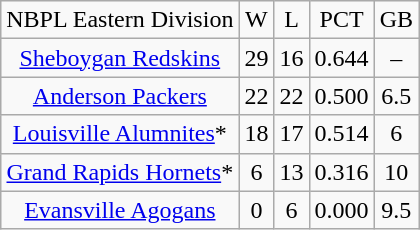<table class="wikitable" style="text-align:center">
<tr>
<td>NBPL Eastern Division</td>
<td>W</td>
<td>L</td>
<td>PCT</td>
<td>GB</td>
</tr>
<tr>
<td><a href='#'>Sheboygan Redskins</a></td>
<td>29</td>
<td>16</td>
<td>0.644</td>
<td>–</td>
</tr>
<tr>
<td><a href='#'>Anderson Packers</a></td>
<td>22</td>
<td>22</td>
<td>0.500</td>
<td>6.5</td>
</tr>
<tr>
<td><a href='#'>Louisville Alumnites</a>*</td>
<td>18</td>
<td>17</td>
<td>0.514</td>
<td>6</td>
</tr>
<tr>
<td><a href='#'>Grand Rapids Hornets</a>*</td>
<td>6</td>
<td>13</td>
<td>0.316</td>
<td>10</td>
</tr>
<tr>
<td><a href='#'>Evansville Agogans</a></td>
<td>0</td>
<td>6</td>
<td>0.000</td>
<td>9.5</td>
</tr>
</table>
